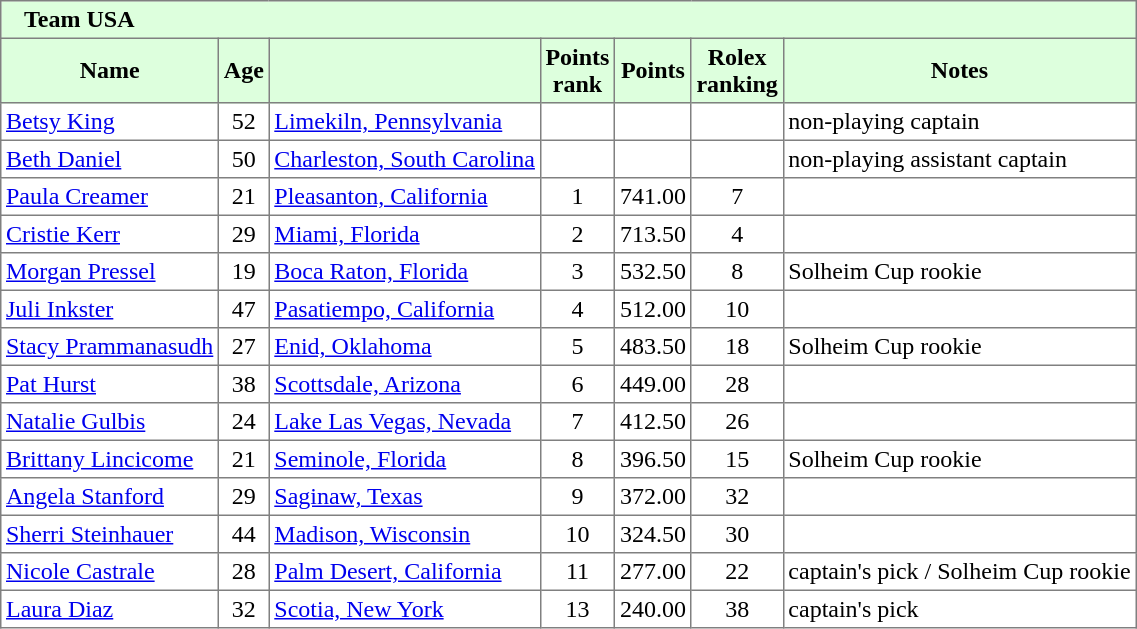<table border="1" cellpadding="3" style="border-collapse: collapse;">
<tr style="background:#dfd;">
<td colspan=7>    <strong>Team USA</strong></td>
</tr>
<tr style="background:#dfd;">
<th>Name</th>
<th>Age</th>
<th></th>
<th align="center">Points<br>rank</th>
<th align="center">Points<br></th>
<th align="center">Rolex<br>ranking</th>
<th>Notes</th>
</tr>
<tr>
<td><a href='#'>Betsy King</a></td>
<td align="center">52</td>
<td><a href='#'>Limekiln, Pennsylvania</a></td>
<td></td>
<td></td>
<td></td>
<td>non-playing captain</td>
</tr>
<tr>
<td><a href='#'>Beth Daniel</a></td>
<td align="center">50</td>
<td><a href='#'>Charleston, South Carolina</a></td>
<td></td>
<td></td>
<td></td>
<td>non-playing assistant captain</td>
</tr>
<tr>
<td><a href='#'>Paula Creamer</a></td>
<td align="center">21</td>
<td><a href='#'>Pleasanton, California</a></td>
<td align="center">1</td>
<td align="center">741.00</td>
<td align="center">7</td>
<td></td>
</tr>
<tr>
<td><a href='#'>Cristie Kerr</a></td>
<td align="center">29</td>
<td><a href='#'>Miami, Florida</a></td>
<td align="center">2</td>
<td align="center">713.50</td>
<td align="center">4</td>
<td></td>
</tr>
<tr>
<td><a href='#'>Morgan Pressel</a></td>
<td align="center">19</td>
<td><a href='#'>Boca Raton, Florida</a></td>
<td align="center">3</td>
<td align="center">532.50</td>
<td align="center">8</td>
<td>Solheim Cup rookie</td>
</tr>
<tr>
<td><a href='#'>Juli Inkster</a></td>
<td align="center">47</td>
<td><a href='#'>Pasatiempo, California</a></td>
<td align="center">4</td>
<td align="center">512.00</td>
<td align="center">10</td>
<td></td>
</tr>
<tr>
<td><a href='#'>Stacy Prammanasudh</a></td>
<td align="center">27</td>
<td><a href='#'>Enid, Oklahoma</a></td>
<td align="center">5</td>
<td align="center">483.50</td>
<td align="center">18</td>
<td>Solheim Cup rookie</td>
</tr>
<tr>
<td><a href='#'>Pat Hurst</a></td>
<td align="center">38</td>
<td><a href='#'>Scottsdale, Arizona</a></td>
<td align="center">6</td>
<td align="center">449.00</td>
<td align="center">28</td>
<td></td>
</tr>
<tr>
<td><a href='#'>Natalie Gulbis</a></td>
<td align="center">24</td>
<td><a href='#'>Lake Las Vegas, Nevada</a></td>
<td align="center">7</td>
<td align="center">412.50</td>
<td align="center">26</td>
<td></td>
</tr>
<tr>
<td><a href='#'>Brittany Lincicome</a></td>
<td align="center">21</td>
<td><a href='#'>Seminole, Florida</a></td>
<td align="center">8</td>
<td align="center">396.50</td>
<td align="center">15</td>
<td>Solheim Cup rookie</td>
</tr>
<tr>
<td><a href='#'>Angela Stanford</a></td>
<td align="center">29</td>
<td><a href='#'>Saginaw, Texas</a></td>
<td align="center">9</td>
<td align="center">372.00</td>
<td align="center">32</td>
<td></td>
</tr>
<tr>
<td><a href='#'>Sherri Steinhauer</a></td>
<td align="center">44</td>
<td><a href='#'>Madison, Wisconsin</a></td>
<td align="center">10</td>
<td align="center">324.50</td>
<td align="center">30</td>
<td></td>
</tr>
<tr>
<td><a href='#'>Nicole Castrale</a></td>
<td align="center">28</td>
<td><a href='#'>Palm Desert, California</a></td>
<td align="center">11</td>
<td align="center">277.00</td>
<td align="center">22</td>
<td>captain's pick / Solheim Cup rookie</td>
</tr>
<tr>
<td><a href='#'>Laura Diaz</a></td>
<td align="center">32</td>
<td><a href='#'>Scotia, New York</a></td>
<td align="center">13</td>
<td align="center">240.00</td>
<td align="center">38</td>
<td>captain's pick</td>
</tr>
</table>
